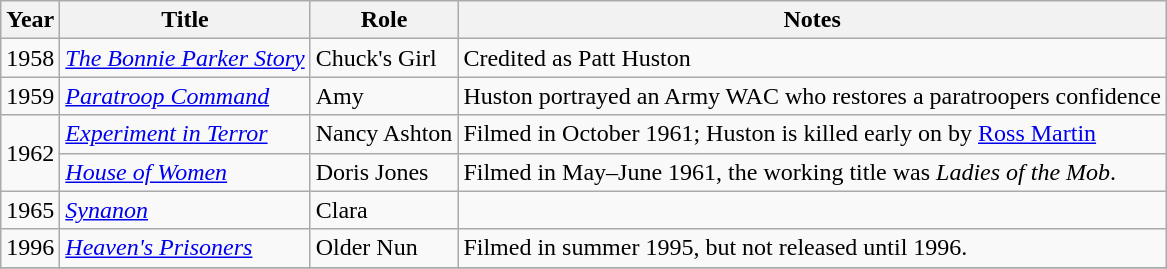<table class="wikitable sortable plainrowheaders">
<tr>
<th scope="col">Year</th>
<th scope="col">Title</th>
<th scope="col">Role</th>
<th scope="col">Notes</th>
</tr>
<tr>
<td>1958</td>
<td><em><a href='#'>The Bonnie Parker Story</a></em></td>
<td>Chuck's Girl</td>
<td>Credited as Patt Huston</td>
</tr>
<tr>
<td>1959</td>
<td><em><a href='#'>Paratroop Command</a></em></td>
<td>Amy</td>
<td>Huston portrayed an Army WAC who restores a paratroopers confidence</td>
</tr>
<tr>
<td rowspan=2>1962</td>
<td><em><a href='#'>Experiment in Terror</a></em></td>
<td>Nancy Ashton</td>
<td>Filmed in October 1961; Huston is killed early on by <a href='#'>Ross Martin</a></td>
</tr>
<tr>
<td><em><a href='#'>House of Women</a></em></td>
<td>Doris Jones</td>
<td>Filmed in May–June 1961, the working title was <em>Ladies of the Mob</em>.</td>
</tr>
<tr>
<td>1965</td>
<td><em><a href='#'>Synanon</a></em></td>
<td>Clara</td>
<td></td>
</tr>
<tr>
<td>1996</td>
<td><em><a href='#'>Heaven's Prisoners</a></em></td>
<td>Older Nun</td>
<td>Filmed in summer 1995, but not released until 1996.</td>
</tr>
<tr>
</tr>
</table>
